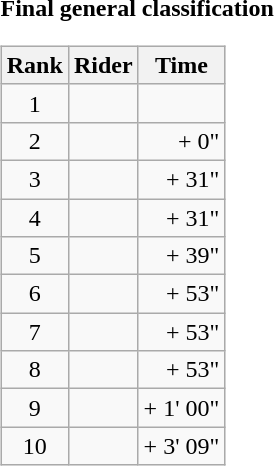<table>
<tr>
<td><strong>Final general classification</strong><br><table class="wikitable">
<tr>
<th scope="col">Rank</th>
<th scope="col">Rider</th>
<th scope="col">Time</th>
</tr>
<tr>
<td style="text-align:center;">1</td>
<td></td>
<td style="text-align:right;"></td>
</tr>
<tr>
<td style="text-align:center;">2</td>
<td></td>
<td style="text-align:right;">+ 0"</td>
</tr>
<tr>
<td style="text-align:center;">3</td>
<td></td>
<td style="text-align:right;">+ 31"</td>
</tr>
<tr>
<td style="text-align:center;">4</td>
<td></td>
<td style="text-align:right;">+ 31"</td>
</tr>
<tr>
<td style="text-align:center;">5</td>
<td></td>
<td style="text-align:right;">+ 39"</td>
</tr>
<tr>
<td style="text-align:center;">6</td>
<td></td>
<td style="text-align:right;">+ 53"</td>
</tr>
<tr>
<td style="text-align:center;">7</td>
<td></td>
<td style="text-align:right;">+ 53"</td>
</tr>
<tr>
<td style="text-align:center;">8</td>
<td></td>
<td style="text-align:right;">+ 53"</td>
</tr>
<tr>
<td style="text-align:center;">9</td>
<td></td>
<td style="text-align:right;">+ 1' 00"</td>
</tr>
<tr>
<td style="text-align:center;">10</td>
<td></td>
<td style="text-align:right;">+ 3' 09"</td>
</tr>
</table>
</td>
</tr>
</table>
